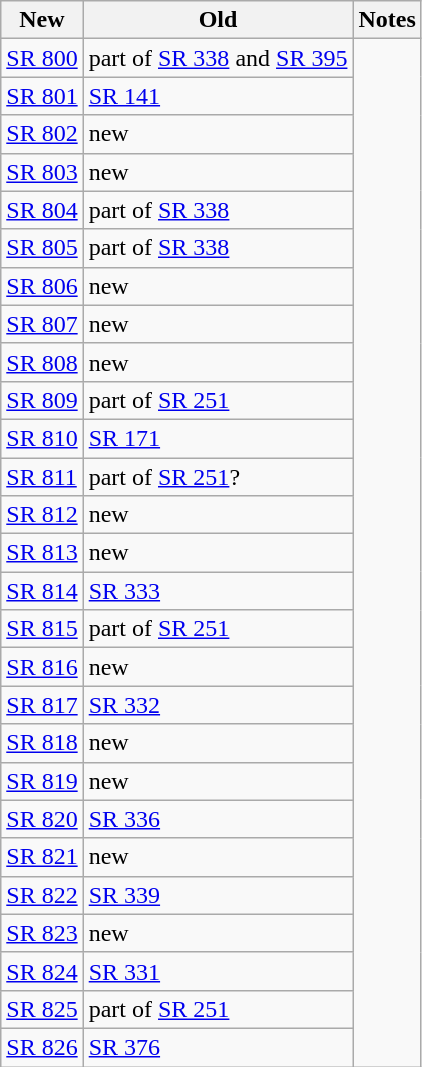<table class=wikitable>
<tr>
<th>New</th>
<th>Old</th>
<th>Notes</th>
</tr>
<tr>
<td><a href='#'>SR 800</a></td>
<td>part of <a href='#'>SR 338</a> and <a href='#'>SR 395</a></td>
</tr>
<tr>
<td><a href='#'>SR 801</a></td>
<td><a href='#'>SR 141</a></td>
</tr>
<tr>
<td><a href='#'>SR 802</a></td>
<td>new</td>
</tr>
<tr>
<td><a href='#'>SR 803</a></td>
<td>new</td>
</tr>
<tr>
<td><a href='#'>SR 804</a></td>
<td>part of <a href='#'>SR 338</a></td>
</tr>
<tr>
<td><a href='#'>SR 805</a></td>
<td>part of <a href='#'>SR 338</a></td>
</tr>
<tr>
<td><a href='#'>SR 806</a></td>
<td>new</td>
</tr>
<tr>
<td><a href='#'>SR 807</a></td>
<td>new</td>
</tr>
<tr>
<td><a href='#'>SR 808</a></td>
<td>new</td>
</tr>
<tr>
<td><a href='#'>SR 809</a></td>
<td>part of <a href='#'>SR 251</a></td>
</tr>
<tr>
<td><a href='#'>SR 810</a></td>
<td><a href='#'>SR 171</a></td>
</tr>
<tr>
<td><a href='#'>SR 811</a></td>
<td>part of <a href='#'>SR 251</a>?</td>
</tr>
<tr>
<td><a href='#'>SR 812</a></td>
<td>new</td>
</tr>
<tr>
<td><a href='#'>SR 813</a></td>
<td>new</td>
</tr>
<tr>
<td><a href='#'>SR 814</a></td>
<td><a href='#'>SR 333</a></td>
</tr>
<tr>
<td><a href='#'>SR 815</a></td>
<td>part of <a href='#'>SR 251</a></td>
</tr>
<tr>
<td><a href='#'>SR 816</a></td>
<td>new</td>
</tr>
<tr>
<td><a href='#'>SR 817</a></td>
<td><a href='#'>SR 332</a></td>
</tr>
<tr>
<td><a href='#'>SR 818</a></td>
<td>new</td>
</tr>
<tr>
<td><a href='#'>SR 819</a></td>
<td>new</td>
</tr>
<tr>
<td><a href='#'>SR 820</a></td>
<td><a href='#'>SR 336</a></td>
</tr>
<tr>
<td><a href='#'>SR 821</a></td>
<td>new</td>
</tr>
<tr>
<td><a href='#'>SR 822</a></td>
<td><a href='#'>SR 339</a></td>
</tr>
<tr>
<td><a href='#'>SR 823</a></td>
<td>new</td>
</tr>
<tr>
<td><a href='#'>SR 824</a></td>
<td><a href='#'>SR 331</a></td>
</tr>
<tr>
<td><a href='#'>SR 825</a></td>
<td>part of <a href='#'>SR 251</a></td>
</tr>
<tr>
<td><a href='#'>SR 826</a></td>
<td><a href='#'>SR 376</a></td>
</tr>
</table>
